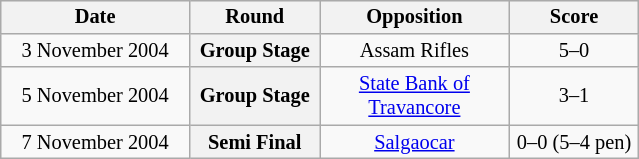<table class="wikitable plainrowheaders" style="text-align:center;margin-left:1em;float:right; font-size:85%;">
<tr>
<th scope=col width="120">Date</th>
<th scope=col width="80">Round</th>
<th scope=col width="120">Opposition</th>
<th scope=col width="80">Score</th>
</tr>
<tr>
<td>3 November 2004</td>
<th scope=row style="text-align:center">Group Stage</th>
<td>Assam Rifles</td>
<td>5–0</td>
</tr>
<tr>
<td>5 November 2004</td>
<th scope=row style="text-align:center">Group Stage</th>
<td><a href='#'>State Bank of Travancore</a></td>
<td>3–1</td>
</tr>
<tr>
<td>7 November 2004</td>
<th scope=row style="text-align:center">Semi Final</th>
<td><a href='#'>Salgaocar</a></td>
<td>0–0 (5–4 pen)</td>
</tr>
</table>
